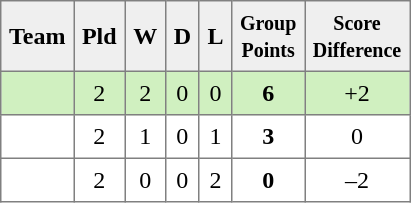<table style=border-collapse:collapse border=1 cellspacing=0 cellpadding=5>
<tr align=center bgcolor=#efefef>
<th>Team</th>
<th>Pld</th>
<th>W</th>
<th>D</th>
<th>L</th>
<th><small>Group<br>Points</small></th>
<th><small>Score<br>Difference</small></th>
</tr>
<tr align=center style="background:#D0F0C0;">
<td style="text-align:left;"> </td>
<td>2</td>
<td>2</td>
<td>0</td>
<td>0</td>
<td><strong>6</strong></td>
<td>+2</td>
</tr>
<tr align=center style="background:#ffffff;">
<td style="text-align:left;"> </td>
<td>2</td>
<td>1</td>
<td>0</td>
<td>1</td>
<td><strong>3</strong></td>
<td>0</td>
</tr>
<tr align=center style="background:#ffffff;">
<td style="text-align:left;"> </td>
<td>2</td>
<td>0</td>
<td>0</td>
<td>2</td>
<td><strong>0</strong></td>
<td>–2</td>
</tr>
</table>
